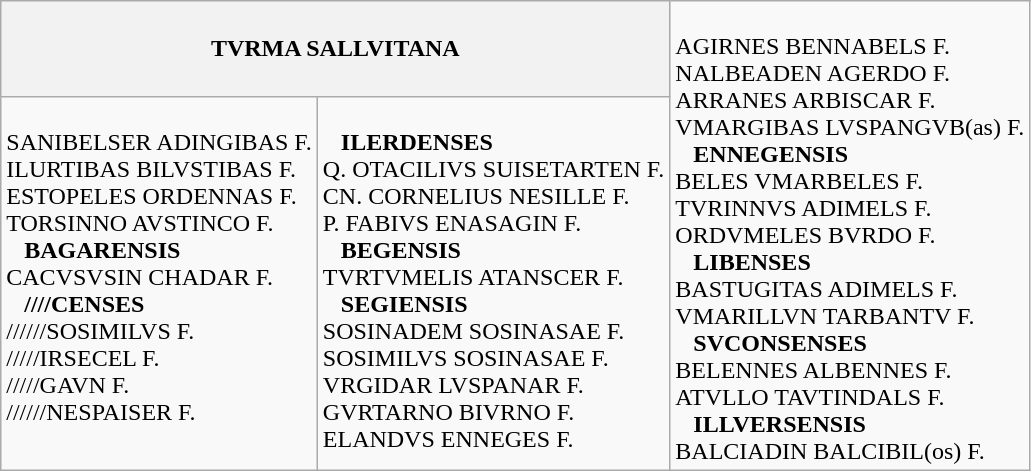<table class="wikitable">
<tr>
<th colspan =2><br><strong>TVRMA SALLVITANA</strong><br><br></th>
<td rowspan =2><br>AGIRNES BENNABELS F.<br>
NALBEADEN AGERDO F.<br>
ARRANES ARBISCAR F.<br>
VMARGIBAS LVSPANGVB(as) F.<br>
   <strong>ENNEGENSIS</strong><br>
BELES VMARBELES F.<br>
TVRINNVS ADIMELS F.<br>
ORDVMELES BVRDO F.<br>
   <strong>LIBENSES</strong><br>
BASTUGITAS ADIMELS F.<br>
VMARILLVN TARBANTV F.<br>
   <strong>SVCONSENSES</strong><br>
BELENNES ALBENNES F.<br>
ATVLLO TAVTINDALS F.<br>
   <strong>ILLVERSENSIS</strong><br>
BALCIADIN BALCIBIL(os) F.<br></td>
</tr>
<tr>
<td style="vertical-align:top"><br>SANIBELSER ADINGIBAS F.<br>
ILURTIBAS BILVSTIBAS F.<br>
ESTOPELES ORDENNAS F.<br>
TORSINNO AVSTINCO F.<br>
   <strong>BAGARENSIS</strong><br>
CACVSVSIN CHADAR F.<br>
   <strong>////CENSES</strong><br>
//////SOSIMILVS F.<br>
/////IRSECEL F.<br>
/////GAVN F.<br>
//////NESPAISER F.<br></td>
<td style="vertical-align:top"><br>   <strong>ILERDENSES</strong><br>
Q. OTACILIVS SUISETARTEN F.<br>
CN. CORNELIUS NESILLE F.<br>
P. FABIVS ENASAGIN F.<br>
   <strong>BEGENSIS</strong><br>
TVRTVMELIS ATANSCER F.<br>
   <strong>SEGIENSIS</strong><br>
SOSINADEM SOSINASAE F.<br>
SOSIMILVS SOSINASAE F.<br>
VRGIDAR LVSPANAR F.<br>
GVRTARNO BIVRNO F.<br>
ELANDVS ENNEGES F.<br></td>
</tr>
</table>
